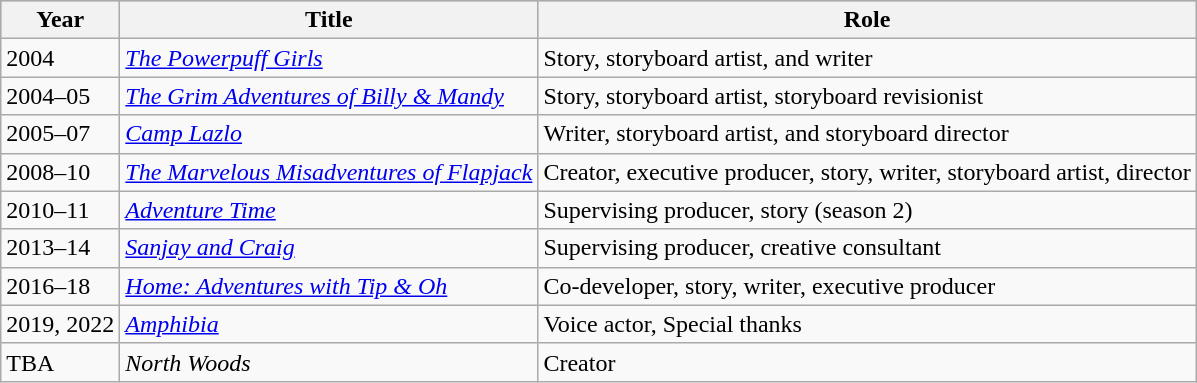<table class="wikitable">
<tr style="background:#b0c4de; text-align:center;">
<th>Year</th>
<th>Title</th>
<th>Role</th>
</tr>
<tr>
<td>2004</td>
<td><em><a href='#'>The Powerpuff Girls</a></em></td>
<td>Story, storyboard artist, and writer</td>
</tr>
<tr>
<td>2004–05</td>
<td><em><a href='#'>The Grim Adventures of Billy & Mandy</a></em></td>
<td>Story, storyboard artist, storyboard revisionist</td>
</tr>
<tr>
<td>2005–07</td>
<td><em><a href='#'>Camp Lazlo</a></em></td>
<td>Writer, storyboard artist, and storyboard director</td>
</tr>
<tr>
<td>2008–10</td>
<td><em><a href='#'>The Marvelous Misadventures of Flapjack</a></em></td>
<td>Creator, executive producer, story, writer, storyboard artist, director</td>
</tr>
<tr>
<td>2010–11</td>
<td><em><a href='#'>Adventure Time</a></em></td>
<td>Supervising producer, story (season 2)</td>
</tr>
<tr>
<td>2013–14</td>
<td><em><a href='#'>Sanjay and Craig</a></em></td>
<td>Supervising producer, creative consultant</td>
</tr>
<tr>
<td>2016–18</td>
<td><em><a href='#'>Home: Adventures with Tip & Oh</a></em></td>
<td>Co-developer, story, writer, executive producer</td>
</tr>
<tr>
<td>2019, 2022</td>
<td><em><a href='#'>Amphibia</a></em></td>
<td>Voice actor, Special thanks</td>
</tr>
<tr>
<td>TBA</td>
<td><em>North Woods</em></td>
<td>Creator</td>
</tr>
</table>
